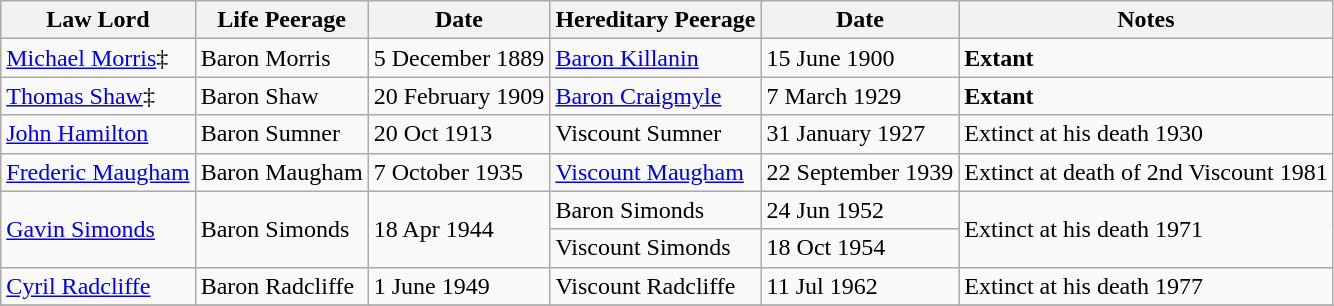<table class="wikitable">
<tr>
<th>Law Lord</th>
<th>Life Peerage</th>
<th>Date</th>
<th>Hereditary Peerage</th>
<th>Date</th>
<th>Notes</th>
</tr>
<tr>
<td><a href='#'>Michael Morris</a>‡</td>
<td>Baron Morris</td>
<td>5 December 1889</td>
<td><a href='#'>Baron Killanin</a></td>
<td>15 June 1900</td>
<td><strong>Extant</strong></td>
</tr>
<tr>
<td><a href='#'>Thomas Shaw</a>‡</td>
<td>Baron Shaw</td>
<td>20 February 1909</td>
<td><a href='#'>Baron Craigmyle</a></td>
<td>7 March 1929</td>
<td><strong>Extant</strong></td>
</tr>
<tr>
<td><a href='#'>John Hamilton</a></td>
<td>Baron Sumner</td>
<td>20 Oct 1913</td>
<td>Viscount Sumner</td>
<td>31 January 1927</td>
<td>Extinct at his death 1930</td>
</tr>
<tr>
<td><a href='#'>Frederic Maugham</a></td>
<td>Baron Maugham</td>
<td>7 October 1935</td>
<td><a href='#'>Viscount Maugham</a></td>
<td>22 September 1939</td>
<td>Extinct at death of 2nd Viscount 1981</td>
</tr>
<tr>
<td rowspan=2><a href='#'>Gavin Simonds</a></td>
<td rowspan=2>Baron Simonds</td>
<td rowspan=2>18 Apr 1944</td>
<td>Baron Simonds</td>
<td>24 Jun 1952</td>
<td rowspan=2>Extinct at his death 1971</td>
</tr>
<tr>
<td>Viscount Simonds</td>
<td>18 Oct 1954</td>
</tr>
<tr>
<td><a href='#'>Cyril Radcliffe</a></td>
<td>Baron Radcliffe</td>
<td>1 June 1949</td>
<td>Viscount Radcliffe</td>
<td>11 Jul 1962</td>
<td>Extinct at his death 1977</td>
</tr>
<tr>
</tr>
</table>
